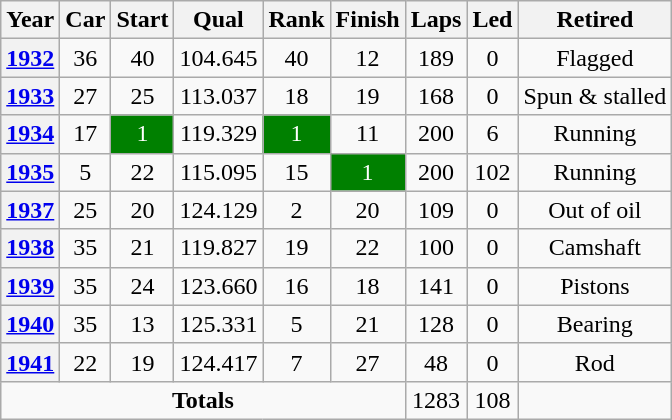<table class="wikitable" style="text-align:center">
<tr>
<th>Year</th>
<th>Car</th>
<th>Start</th>
<th>Qual</th>
<th>Rank</th>
<th>Finish</th>
<th>Laps</th>
<th>Led</th>
<th>Retired</th>
</tr>
<tr>
<th><a href='#'>1932</a></th>
<td>36</td>
<td>40</td>
<td>104.645</td>
<td>40</td>
<td>12</td>
<td>189</td>
<td>0</td>
<td>Flagged</td>
</tr>
<tr>
<th><a href='#'>1933</a></th>
<td>27</td>
<td>25</td>
<td>113.037</td>
<td>18</td>
<td>19</td>
<td>168</td>
<td>0</td>
<td>Spun & stalled</td>
</tr>
<tr>
<th><a href='#'>1934</a></th>
<td>17</td>
<td style="background:green;color:white">1</td>
<td>119.329</td>
<td style="background:green;color:white">1</td>
<td>11</td>
<td>200</td>
<td>6</td>
<td>Running</td>
</tr>
<tr>
<th><a href='#'>1935</a></th>
<td>5</td>
<td>22</td>
<td>115.095</td>
<td>15</td>
<td style="background:green;color:white">1</td>
<td>200</td>
<td>102</td>
<td>Running</td>
</tr>
<tr>
<th><a href='#'>1937</a></th>
<td>25</td>
<td>20</td>
<td>124.129</td>
<td>2</td>
<td>20</td>
<td>109</td>
<td>0</td>
<td>Out of oil</td>
</tr>
<tr>
<th><a href='#'>1938</a></th>
<td>35</td>
<td>21</td>
<td>119.827</td>
<td>19</td>
<td>22</td>
<td>100</td>
<td>0</td>
<td>Camshaft</td>
</tr>
<tr>
<th><a href='#'>1939</a></th>
<td>35</td>
<td>24</td>
<td>123.660</td>
<td>16</td>
<td>18</td>
<td>141</td>
<td>0</td>
<td>Pistons</td>
</tr>
<tr>
<th><a href='#'>1940</a></th>
<td>35</td>
<td>13</td>
<td>125.331</td>
<td>5</td>
<td>21</td>
<td>128</td>
<td>0</td>
<td>Bearing</td>
</tr>
<tr>
<th><a href='#'>1941</a></th>
<td>22</td>
<td>19</td>
<td>124.417</td>
<td>7</td>
<td>27</td>
<td>48</td>
<td>0</td>
<td>Rod</td>
</tr>
<tr>
<td colspan=6><strong>Totals</strong></td>
<td>1283</td>
<td>108</td>
<td></td>
</tr>
</table>
